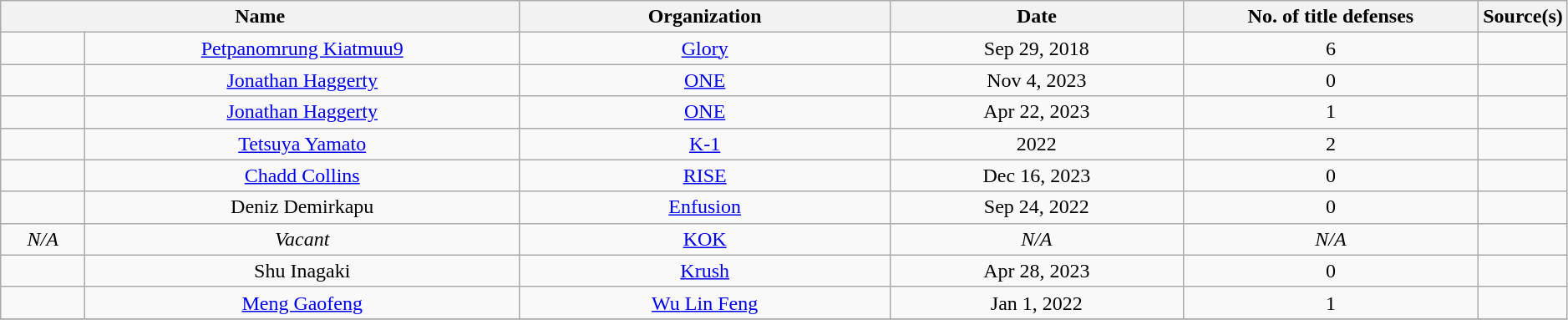<table class="wikitable" style="width:99%; text-align:center;">
<tr>
<th colspan="2" style="width:35%;">Name</th>
<th style="width:25%;">Organization</th>
<th width=20%>Date</th>
<th width=20%>No. of title defenses</th>
<th>Source(s)</th>
</tr>
<tr>
<td><br></td>
<td><a href='#'>Petpanomrung Kiatmuu9</a></td>
<td><a href='#'>Glory</a></td>
<td>Sep 29, 2018</td>
<td>6</td>
<td></td>
</tr>
<tr>
<td><br></td>
<td><a href='#'>Jonathan Haggerty</a></td>
<td><a href='#'>ONE</a> <br></td>
<td>Nov 4, 2023</td>
<td>0</td>
<td></td>
</tr>
<tr>
<td><br></td>
<td><a href='#'>Jonathan Haggerty</a></td>
<td><a href='#'>ONE</a> <br></td>
<td>Apr 22, 2023</td>
<td>1</td>
<td></td>
</tr>
<tr>
<td><br></td>
<td><a href='#'>Tetsuya Yamato</a></td>
<td><a href='#'>K-1</a></td>
<td>2022</td>
<td>2</td>
<td></td>
</tr>
<tr>
<td><br></td>
<td><a href='#'>Chadd Collins</a></td>
<td><a href='#'>RISE</a></td>
<td>Dec 16, 2023</td>
<td>0</td>
<td></td>
</tr>
<tr>
<td><br></td>
<td>Deniz Demirkapu</td>
<td><a href='#'>Enfusion</a></td>
<td>Sep 24, 2022</td>
<td>0</td>
<td></td>
</tr>
<tr>
<td><em>N/A</em></td>
<td><em>Vacant</em></td>
<td><a href='#'>KOK</a></td>
<td><em>N/A</em></td>
<td><em>N/A</em></td>
<td></td>
</tr>
<tr>
<td><br></td>
<td>Shu Inagaki</td>
<td><a href='#'>Krush</a></td>
<td>Apr 28, 2023</td>
<td>0</td>
<td></td>
</tr>
<tr>
<td><br></td>
<td><a href='#'>Meng Gaofeng</a></td>
<td><a href='#'>Wu Lin Feng</a></td>
<td>Jan 1, 2022</td>
<td>1</td>
<td></td>
</tr>
<tr>
</tr>
</table>
